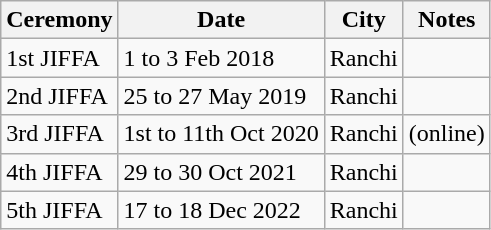<table class=wikitable>
<tr>
<th scope="col">Ceremony</th>
<th scope="col">Date</th>
<th scope="col">City</th>
<th scope="col">Notes</th>
</tr>
<tr>
<td>1st JIFFA</td>
<td>1 to 3 Feb 2018</td>
<td>Ranchi</td>
<td></td>
</tr>
<tr>
<td>2nd JIFFA</td>
<td>25 to 27 May 2019</td>
<td>Ranchi</td>
<td></td>
</tr>
<tr>
<td>3rd JIFFA</td>
<td>1st to 11th Oct 2020</td>
<td>Ranchi</td>
<td>(online)</td>
</tr>
<tr>
<td>4th JIFFA</td>
<td>29 to 30 Oct 2021</td>
<td>Ranchi</td>
<td></td>
</tr>
<tr>
<td>5th JIFFA</td>
<td>17 to 18 Dec 2022</td>
<td>Ranchi</td>
<td></td>
</tr>
</table>
